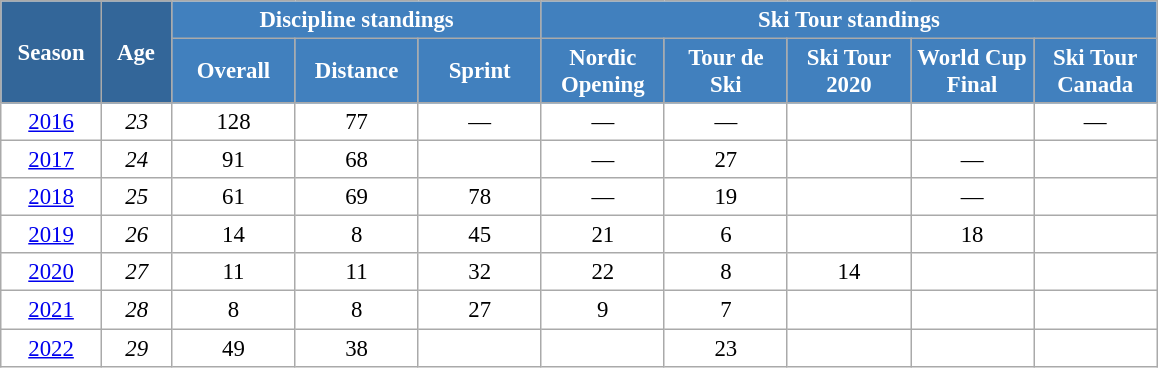<table class="wikitable" style="font-size:95%; text-align:center; border:grey solid 1px; border-collapse:collapse; background:#ffffff;">
<tr>
<th style="background-color:#369; color:white; width:60px;" rowspan="2"> Season </th>
<th style="background-color:#369; color:white; width:40px;" rowspan="2"> Age </th>
<th style="background-color:#4180be; color:white;" colspan="3">Discipline standings</th>
<th style="background-color:#4180be; color:white;" colspan="5">Ski Tour standings</th>
</tr>
<tr>
<th style="background-color:#4180be; color:white; width:75px;">Overall</th>
<th style="background-color:#4180be; color:white; width:75px;">Distance</th>
<th style="background-color:#4180be; color:white; width:75px;">Sprint</th>
<th style="background-color:#4180be; color:white; width:75px;">Nordic<br>Opening</th>
<th style="background-color:#4180be; color:white; width:75px;">Tour de<br>Ski</th>
<th style="background-color:#4180be; color:white; width:75px;">Ski Tour<br>2020</th>
<th style="background-color:#4180be; color:white; width:75px;">World Cup<br>Final</th>
<th style="background-color:#4180be; color:white; width:75px;">Ski Tour<br>Canada</th>
</tr>
<tr>
<td><a href='#'>2016</a></td>
<td><em>23</em></td>
<td>128</td>
<td>77</td>
<td>—</td>
<td>—</td>
<td>—</td>
<td></td>
<td></td>
<td>—</td>
</tr>
<tr>
<td><a href='#'>2017</a></td>
<td><em>24</em></td>
<td>91</td>
<td>68</td>
<td></td>
<td>—</td>
<td>27</td>
<td></td>
<td>—</td>
<td></td>
</tr>
<tr>
<td><a href='#'>2018</a></td>
<td><em>25</em></td>
<td>61</td>
<td>69</td>
<td>78</td>
<td>—</td>
<td>19</td>
<td></td>
<td>—</td>
<td></td>
</tr>
<tr>
<td><a href='#'>2019</a></td>
<td><em>26</em></td>
<td>14</td>
<td>8</td>
<td>45</td>
<td>21</td>
<td>6</td>
<td></td>
<td>18</td>
<td></td>
</tr>
<tr>
<td><a href='#'>2020</a></td>
<td><em>27</em></td>
<td>11</td>
<td>11</td>
<td>32</td>
<td>22</td>
<td>8</td>
<td>14</td>
<td></td>
<td></td>
</tr>
<tr>
<td><a href='#'>2021</a></td>
<td><em>28</em></td>
<td>8</td>
<td>8</td>
<td>27</td>
<td>9</td>
<td>7</td>
<td></td>
<td></td>
<td></td>
</tr>
<tr>
<td><a href='#'>2022</a></td>
<td><em>29</em></td>
<td>49</td>
<td>38</td>
<td></td>
<td></td>
<td>23</td>
<td></td>
<td></td>
<td></td>
</tr>
</table>
